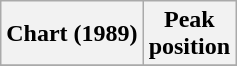<table class="wikitable sortable">
<tr>
<th align="left">Chart (1989)</th>
<th align="center">Peak<br>position</th>
</tr>
<tr>
</tr>
</table>
